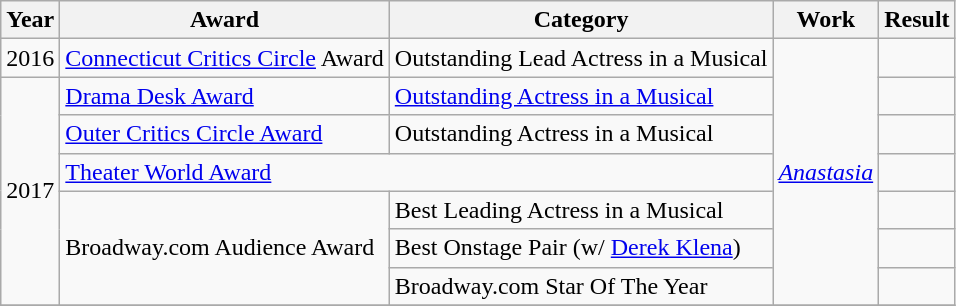<table class="wikitable">
<tr>
<th>Year</th>
<th>Award</th>
<th>Category</th>
<th>Work</th>
<th>Result</th>
</tr>
<tr>
<td>2016</td>
<td><a href='#'>Connecticut Critics Circle</a> Award</td>
<td>Outstanding Lead Actress in a Musical</td>
<td rowspan="7" align="center"><em><a href='#'>Anastasia</a></em></td>
<td></td>
</tr>
<tr>
<td rowspan="6">2017</td>
<td><a href='#'>Drama Desk Award</a></td>
<td><a href='#'>Outstanding Actress in a Musical</a></td>
<td></td>
</tr>
<tr>
<td><a href='#'>Outer Critics Circle Award</a></td>
<td>Outstanding Actress in a Musical</td>
<td></td>
</tr>
<tr>
<td colspan="2"><a href='#'>Theater World Award</a></td>
<td></td>
</tr>
<tr>
<td rowspan="3">Broadway.com Audience Award</td>
<td>Best Leading Actress in a Musical</td>
<td></td>
</tr>
<tr>
<td>Best Onstage Pair (w/ <a href='#'>Derek Klena</a>)</td>
<td></td>
</tr>
<tr>
<td>Broadway.com Star Of The Year</td>
<td></td>
</tr>
<tr>
</tr>
</table>
